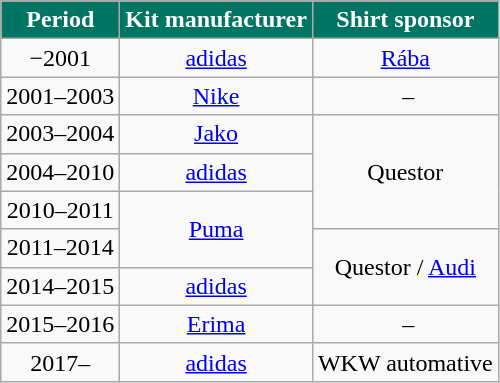<table class="wikitable" style="text-align:center;margin-left:1em">
<tr>
<th style="color:#FFFFFF; background:#007564">Period</th>
<th style="color:#FFFFFF; background:#007564">Kit manufacturer</th>
<th style="color:#FFFFFF; background:#007564">Shirt sponsor</th>
</tr>
<tr>
<td>−2001</td>
<td><a href='#'>adidas</a></td>
<td><a href='#'>Rába</a></td>
</tr>
<tr>
<td>2001–2003</td>
<td><a href='#'>Nike</a></td>
<td> –</td>
</tr>
<tr>
<td>2003–2004</td>
<td><a href='#'>Jako</a></td>
<td rowspan=3>Questor</td>
</tr>
<tr>
<td>2004–2010</td>
<td><a href='#'>adidas</a></td>
</tr>
<tr>
<td>2010–2011</td>
<td rowspan=2><a href='#'>Puma</a></td>
</tr>
<tr>
<td>2011–2014</td>
<td rowspan=2>Questor / <a href='#'>Audi</a></td>
</tr>
<tr>
<td>2014–2015</td>
<td><a href='#'>adidas</a></td>
</tr>
<tr>
<td>2015–2016</td>
<td><a href='#'>Erima</a></td>
<td> –</td>
</tr>
<tr>
<td>2017–</td>
<td><a href='#'>adidas</a></td>
<td rowspan=2>WKW automative</td>
</tr>
</table>
